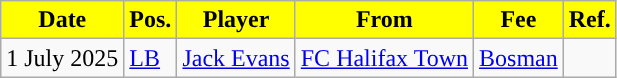<table class="wikitable plainrowheaders sortable">
<tr>
<th style="background: yellow; color: black; ">Date</th>
<th style="background: yellow; color: black; ">Pos.</th>
<th style="background: yellow; color: black; ">Player</th>
<th style="background: yellow; color: black; ">From</th>
<th style="background: yellow; color: black; ">Fee</th>
<th style="background: yellow; color: black; ">Ref.</th>
</tr>
<tr>
<td>1 July 2025</td>
<td><a href='#'>LB</a></td>
<td> <a href='#'>Jack Evans</a></td>
<td> <a href='#'>FC Halifax Town</a></td>
<td><a href='#'>Bosman</a></td>
<td></td>
</tr>
</table>
